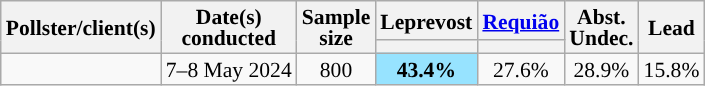<table class="wikitable" style="text-align:center;font-size:90%;line-height:14px;">
<tr>
<th rowspan="2">Pollster/client(s)</th>
<th rowspan="2">Date(s)<br>conducted</th>
<th rowspan="2">Sample<br>size</th>
<th class="unsortable" style="width:50px;">Leprevost<br></th>
<th class="unsortable" style="width:50px;"><a href='#'>Requião</a><br></th>
<th rowspan="2">Abst.<br>Undec.</th>
<th rowspan="2">Lead</th>
</tr>
<tr>
<th data-sort-type="number" class="sortable" style="background:"></th>
<th data-sort-type="number" class="sortable" style="background:"></th>
</tr>
<tr>
<td></td>
<td>7–8 May 2024</td>
<td>800</td>
<td style="background:#97e3ff;"><strong>43.4%</strong></td>
<td>27.6%</td>
<td>28.9%</td>
<td style="background:">15.8%</td>
</tr>
</table>
